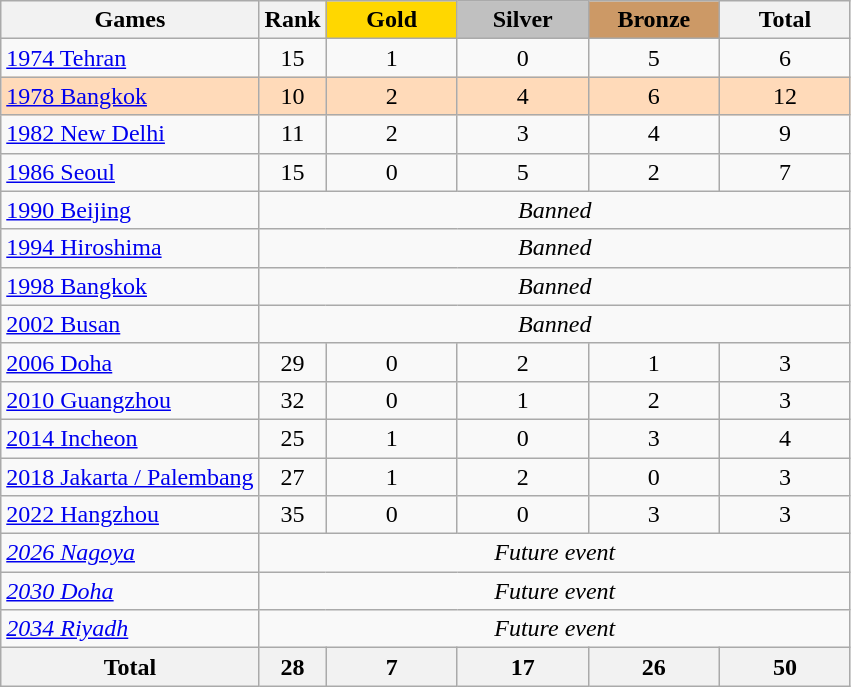<table class="wikitable sortable" style="margin-top:0em; text-align:center; font-size:100%;">
<tr>
<th>Games</th>
<th style="width:1em;">Rank</th>
<th style="background:gold; width:5em;"><strong>Gold</strong></th>
<th style="background:silver; width:5em;"><strong>Silver</strong></th>
<th style="background:#cc9966; width:5em;"><strong>Bronze</strong></th>
<th style="width:5em;">Total</th>
</tr>
<tr>
<td align=left> <a href='#'>1974 Tehran</a></td>
<td>15</td>
<td>1</td>
<td>0</td>
<td>5</td>
<td>6</td>
</tr>
<tr bgcolor=ffdab9>
<td align=left> <a href='#'>1978 Bangkok</a></td>
<td>10</td>
<td>2</td>
<td>4</td>
<td>6</td>
<td>12</td>
</tr>
<tr>
<td align=left> <a href='#'>1982 New Delhi</a></td>
<td>11</td>
<td>2</td>
<td>3</td>
<td>4</td>
<td>9</td>
</tr>
<tr>
<td align=left> <a href='#'>1986 Seoul</a></td>
<td>15</td>
<td>0</td>
<td>5</td>
<td>2</td>
<td>7</td>
</tr>
<tr>
<td align=left> <a href='#'>1990 Beijing</a></td>
<td colspan=5><em>Banned</em></td>
</tr>
<tr>
<td align=left> <a href='#'>1994 Hiroshima</a></td>
<td colspan=5><em>Banned</em></td>
</tr>
<tr>
<td align=left> <a href='#'>1998 Bangkok</a></td>
<td colspan=5><em>Banned</em></td>
</tr>
<tr>
<td align=left> <a href='#'>2002 Busan</a></td>
<td colspan=5><em>Banned</em></td>
</tr>
<tr>
<td align=left> <a href='#'>2006 Doha</a></td>
<td>29</td>
<td>0</td>
<td>2</td>
<td>1</td>
<td>3</td>
</tr>
<tr>
<td align=left> <a href='#'>2010 Guangzhou</a></td>
<td>32</td>
<td>0</td>
<td>1</td>
<td>2</td>
<td>3</td>
</tr>
<tr>
<td align=left> <a href='#'>2014 Incheon</a></td>
<td>25</td>
<td>1</td>
<td>0</td>
<td>3</td>
<td>4</td>
</tr>
<tr>
<td align=left> <a href='#'>2018 Jakarta / Palembang</a></td>
<td>27</td>
<td>1</td>
<td>2</td>
<td>0</td>
<td>3</td>
</tr>
<tr>
<td align=left> <a href='#'>2022 Hangzhou</a></td>
<td>35</td>
<td>0</td>
<td>0</td>
<td>3</td>
<td>3</td>
</tr>
<tr>
<td align=left> <em><a href='#'>2026 Nagoya</a></em></td>
<td colspan=5><em>Future event</em></td>
</tr>
<tr>
<td align=left> <em><a href='#'>2030 Doha</a></em></td>
<td colspan=5><em>Future event</em></td>
</tr>
<tr>
<td align=left> <em><a href='#'>2034 Riyadh</a></em></td>
<td colspan=5><em>Future event</em></td>
</tr>
<tr>
<th>Total</th>
<th>28</th>
<th>7</th>
<th>17</th>
<th>26</th>
<th>50</th>
</tr>
</table>
